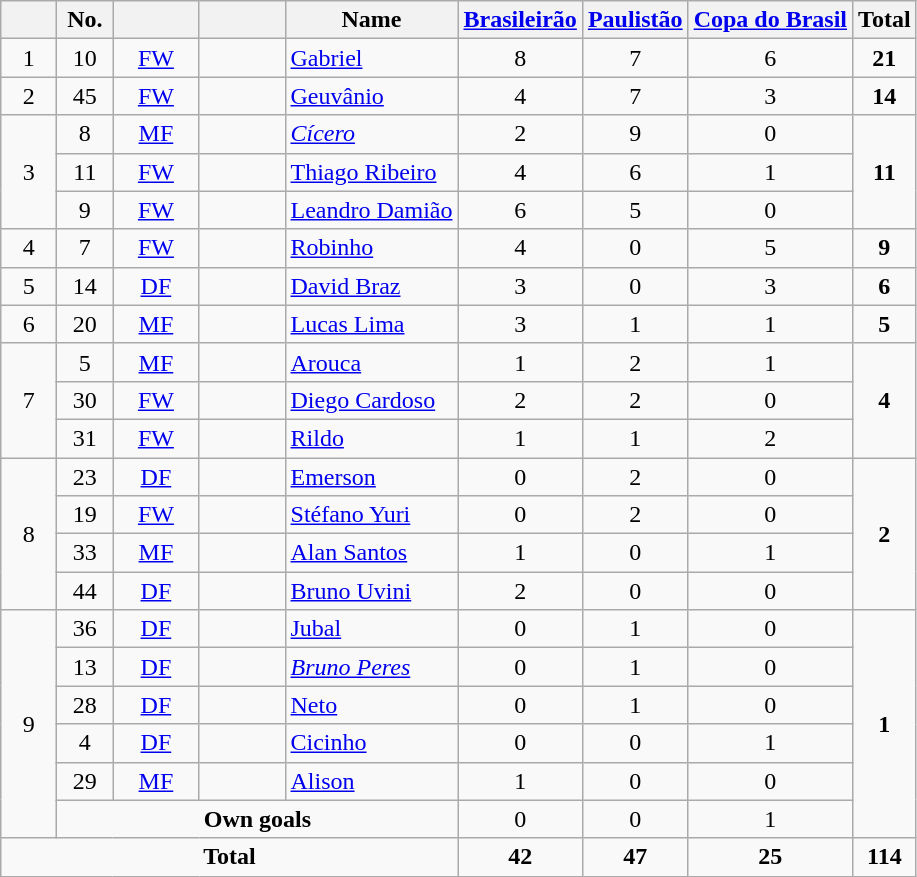<table class="wikitable sortable" style="text-align:center">
<tr>
<th width="30"></th>
<th width="30">No.</th>
<th width="50"></th>
<th width="50"></th>
<th>Name</th>
<th><a href='#'>Brasileirão</a></th>
<th><a href='#'>Paulistão</a></th>
<th><a href='#'>Copa do Brasil</a></th>
<th>Total</th>
</tr>
<tr>
<td>1</td>
<td>10</td>
<td><a href='#'>FW</a></td>
<td></td>
<td align=left><a href='#'>Gabriel</a></td>
<td>8</td>
<td>7</td>
<td>6</td>
<td><strong>21</strong></td>
</tr>
<tr>
<td>2</td>
<td>45</td>
<td><a href='#'>FW</a></td>
<td></td>
<td align=left><a href='#'>Geuvânio</a></td>
<td>4</td>
<td>7</td>
<td>3</td>
<td><strong>14</strong></td>
</tr>
<tr>
<td rowspan=3>3</td>
<td>8</td>
<td><a href='#'>MF</a></td>
<td></td>
<td align=left><em><a href='#'>Cícero</a></em></td>
<td>2</td>
<td>9</td>
<td>0</td>
<td rowspan=3><strong>11</strong></td>
</tr>
<tr>
<td>11</td>
<td><a href='#'>FW</a></td>
<td></td>
<td align=left><a href='#'>Thiago Ribeiro</a></td>
<td>4</td>
<td>6</td>
<td>1</td>
</tr>
<tr>
<td>9</td>
<td><a href='#'>FW</a></td>
<td></td>
<td align=left><a href='#'>Leandro Damião</a></td>
<td>6</td>
<td>5</td>
<td>0</td>
</tr>
<tr>
<td>4</td>
<td>7</td>
<td><a href='#'>FW</a></td>
<td></td>
<td align=left><a href='#'>Robinho</a></td>
<td>4</td>
<td>0</td>
<td>5</td>
<td><strong>9</strong></td>
</tr>
<tr>
<td>5</td>
<td>14</td>
<td><a href='#'>DF</a></td>
<td></td>
<td align=left><a href='#'>David Braz</a></td>
<td>3</td>
<td>0</td>
<td>3</td>
<td rowspan=1><strong>6</strong></td>
</tr>
<tr>
<td>6</td>
<td>20</td>
<td><a href='#'>MF</a></td>
<td></td>
<td align=left><a href='#'>Lucas Lima</a></td>
<td>3</td>
<td>1</td>
<td>1</td>
<td rowspan=1><strong>5</strong></td>
</tr>
<tr>
<td rowspan=3>7</td>
<td>5</td>
<td><a href='#'>MF</a></td>
<td></td>
<td align=left><a href='#'>Arouca</a></td>
<td>1</td>
<td>2</td>
<td>1</td>
<td rowspan=3><strong>4</strong></td>
</tr>
<tr>
<td>30</td>
<td><a href='#'>FW</a></td>
<td></td>
<td align=left><a href='#'>Diego Cardoso</a></td>
<td>2</td>
<td>2</td>
<td>0</td>
</tr>
<tr>
<td>31</td>
<td><a href='#'>FW</a></td>
<td></td>
<td align=left><a href='#'>Rildo</a></td>
<td>1</td>
<td>1</td>
<td>2</td>
</tr>
<tr>
<td rowspan=4>8</td>
<td>23</td>
<td><a href='#'>DF</a></td>
<td></td>
<td align=left><a href='#'>Emerson</a></td>
<td>0</td>
<td>2</td>
<td>0</td>
<td rowspan=4><strong>2</strong></td>
</tr>
<tr>
<td>19</td>
<td><a href='#'>FW</a></td>
<td></td>
<td align=left><a href='#'>Stéfano Yuri</a></td>
<td>0</td>
<td>2</td>
<td>0</td>
</tr>
<tr>
<td>33</td>
<td><a href='#'>MF</a></td>
<td></td>
<td align=left><a href='#'>Alan Santos</a></td>
<td>1</td>
<td>0</td>
<td>1</td>
</tr>
<tr>
<td>44</td>
<td><a href='#'>DF</a></td>
<td></td>
<td align=left><a href='#'>Bruno Uvini</a></td>
<td>2</td>
<td>0</td>
<td>0</td>
</tr>
<tr>
<td rowspan=6>9</td>
<td>36</td>
<td><a href='#'>DF</a></td>
<td></td>
<td align=left><a href='#'>Jubal</a></td>
<td>0</td>
<td>1</td>
<td>0</td>
<td rowspan=6><strong>1</strong></td>
</tr>
<tr>
<td>13</td>
<td><a href='#'>DF</a></td>
<td></td>
<td align=left><em><a href='#'>Bruno Peres</a></em></td>
<td>0</td>
<td>1</td>
<td>0</td>
</tr>
<tr>
<td>28</td>
<td><a href='#'>DF</a></td>
<td></td>
<td align=left><a href='#'>Neto</a></td>
<td>0</td>
<td>1</td>
<td>0</td>
</tr>
<tr>
<td>4</td>
<td><a href='#'>DF</a></td>
<td></td>
<td align=left><a href='#'>Cicinho</a></td>
<td>0</td>
<td>0</td>
<td>1</td>
</tr>
<tr>
<td>29</td>
<td><a href='#'>MF</a></td>
<td></td>
<td align=left><a href='#'>Alison</a></td>
<td>1</td>
<td>0</td>
<td>0</td>
</tr>
<tr>
<td colspan=4><strong>Own goals</strong></td>
<td>0</td>
<td>0</td>
<td>1</td>
</tr>
<tr>
<td colspan=5><strong>Total</strong></td>
<td><strong>42</strong></td>
<td><strong>47</strong></td>
<td><strong>25</strong></td>
<td><strong>114</strong></td>
</tr>
</table>
